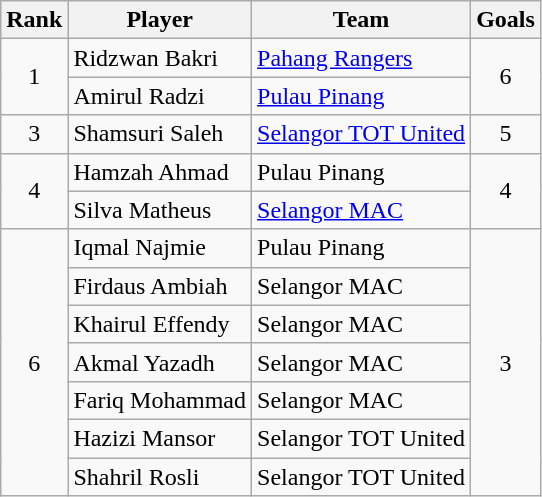<table class="wikitable">
<tr>
<th>Rank</th>
<th>Player</th>
<th>Team</th>
<th>Goals</th>
</tr>
<tr>
<td rowspan="2" align='center'>1</td>
<td> Ridzwan Bakri</td>
<td><a href='#'>Pahang Rangers</a></td>
<td rowspan="2" align='center'>6</td>
</tr>
<tr>
<td> Amirul Radzi</td>
<td><a href='#'>Pulau Pinang</a></td>
</tr>
<tr>
<td align='center'>3</td>
<td> Shamsuri Saleh</td>
<td><a href='#'>Selangor TOT United</a></td>
<td align='center'>5</td>
</tr>
<tr>
<td rowspan="2" align='center'>4</td>
<td> Hamzah Ahmad</td>
<td>Pulau Pinang</td>
<td rowspan="2" align='center'>4</td>
</tr>
<tr>
<td> Silva Matheus</td>
<td><a href='#'>Selangor MAC</a></td>
</tr>
<tr>
<td rowspan="7" align='center'>6</td>
<td> Iqmal Najmie</td>
<td>Pulau Pinang</td>
<td rowspan="7" align='center'>3</td>
</tr>
<tr>
<td> Firdaus Ambiah</td>
<td>Selangor MAC</td>
</tr>
<tr>
<td> Khairul Effendy</td>
<td>Selangor MAC</td>
</tr>
<tr>
<td> Akmal Yazadh</td>
<td>Selangor MAC</td>
</tr>
<tr>
<td> Fariq Mohammad</td>
<td>Selangor MAC</td>
</tr>
<tr>
<td> Hazizi Mansor</td>
<td>Selangor TOT United</td>
</tr>
<tr>
<td> Shahril Rosli</td>
<td>Selangor TOT United</td>
</tr>
</table>
